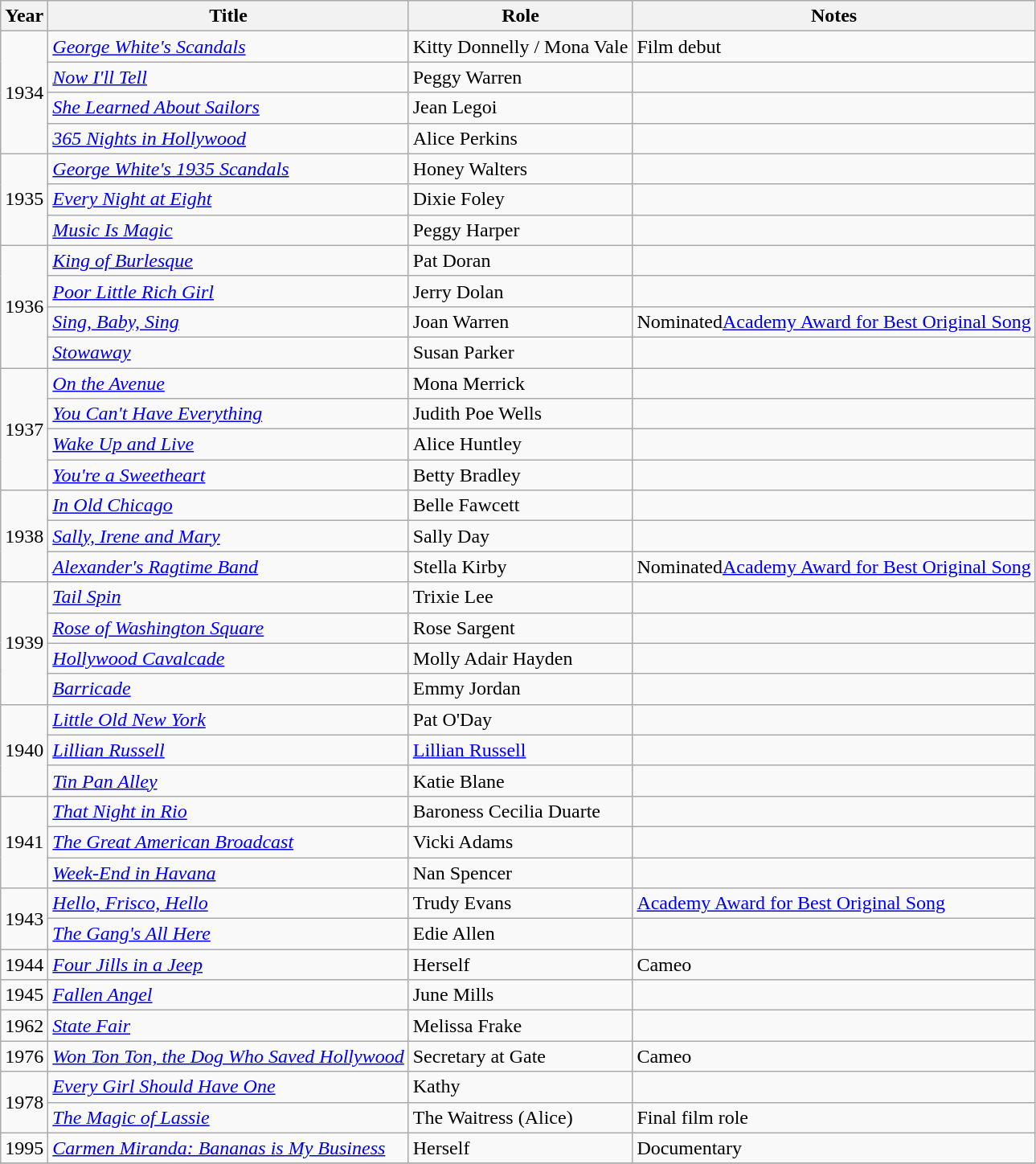<table class="wikitable">
<tr>
<th>Year</th>
<th>Title</th>
<th>Role</th>
<th>Notes</th>
</tr>
<tr>
<td rowspan=4>1934</td>
<td><em><a href='#'>George White's Scandals</a></em></td>
<td>Kitty Donnelly / Mona Vale</td>
<td>Film debut</td>
</tr>
<tr>
<td><em><a href='#'>Now I'll Tell</a></em></td>
<td>Peggy Warren</td>
<td></td>
</tr>
<tr>
<td><em><a href='#'>She Learned About Sailors</a></em></td>
<td>Jean Legoi</td>
<td></td>
</tr>
<tr>
<td><em><a href='#'>365 Nights in Hollywood</a></em></td>
<td>Alice Perkins</td>
<td></td>
</tr>
<tr>
<td rowspan=3>1935</td>
<td><em><a href='#'>George White's 1935 Scandals</a></em></td>
<td>Honey Walters</td>
<td></td>
</tr>
<tr>
<td><em><a href='#'>Every Night at Eight</a></em></td>
<td>Dixie Foley</td>
<td></td>
</tr>
<tr>
<td><em><a href='#'>Music Is Magic</a></em></td>
<td>Peggy Harper</td>
<td></td>
</tr>
<tr>
<td rowspan=4>1936</td>
<td><em><a href='#'>King of Burlesque</a></em></td>
<td>Pat Doran</td>
<td></td>
</tr>
<tr>
<td><em><a href='#'>Poor Little Rich Girl</a></em></td>
<td>Jerry Dolan</td>
<td></td>
</tr>
<tr>
<td><em><a href='#'>Sing, Baby, Sing</a></em></td>
<td>Joan Warren</td>
<td>Nominated<a href='#'>Academy Award for Best Original Song</a></td>
</tr>
<tr>
<td><em><a href='#'>Stowaway</a></em></td>
<td>Susan Parker</td>
<td></td>
</tr>
<tr>
<td rowspan=4>1937</td>
<td><em><a href='#'>On the Avenue</a></em></td>
<td>Mona Merrick</td>
<td></td>
</tr>
<tr>
<td><em><a href='#'>You Can't Have Everything</a></em></td>
<td>Judith Poe Wells</td>
<td></td>
</tr>
<tr>
<td><em><a href='#'>Wake Up and Live</a></em></td>
<td>Alice Huntley</td>
<td></td>
</tr>
<tr>
<td><em><a href='#'>You're a Sweetheart</a></em></td>
<td>Betty Bradley</td>
<td></td>
</tr>
<tr>
<td rowspan=3>1938</td>
<td><em><a href='#'>In Old Chicago</a></em></td>
<td>Belle Fawcett</td>
<td></td>
</tr>
<tr>
<td><em><a href='#'>Sally, Irene and Mary</a></em></td>
<td>Sally Day</td>
<td></td>
</tr>
<tr>
<td><em><a href='#'>Alexander's Ragtime Band</a></em></td>
<td>Stella Kirby</td>
<td>Nominated<a href='#'>Academy Award for Best Original Song</a></td>
</tr>
<tr>
<td rowspan=4>1939</td>
<td><em><a href='#'>Tail Spin</a></em></td>
<td>Trixie Lee</td>
<td></td>
</tr>
<tr>
<td><em><a href='#'>Rose of Washington Square</a></em></td>
<td>Rose Sargent</td>
<td></td>
</tr>
<tr>
<td><em><a href='#'>Hollywood Cavalcade</a></em></td>
<td>Molly Adair Hayden</td>
<td></td>
</tr>
<tr>
<td><em><a href='#'>Barricade</a></em></td>
<td>Emmy Jordan</td>
<td></td>
</tr>
<tr>
<td rowspan=3>1940</td>
<td><em><a href='#'>Little Old New York</a></em></td>
<td>Pat O'Day</td>
<td></td>
</tr>
<tr>
<td><em><a href='#'>Lillian Russell</a></em></td>
<td><a href='#'>Lillian Russell</a></td>
<td></td>
</tr>
<tr>
<td><em><a href='#'>Tin Pan Alley</a></em></td>
<td>Katie Blane</td>
<td></td>
</tr>
<tr>
<td rowspan=3>1941</td>
<td><em><a href='#'>That Night in Rio</a></em></td>
<td>Baroness Cecilia Duarte</td>
<td></td>
</tr>
<tr>
<td><em><a href='#'>The Great American Broadcast</a></em></td>
<td>Vicki Adams</td>
<td></td>
</tr>
<tr>
<td><em><a href='#'>Week-End in Havana</a></em></td>
<td>Nan Spencer</td>
<td></td>
</tr>
<tr>
<td rowspan=2>1943</td>
<td><em><a href='#'>Hello, Frisco, Hello</a></em></td>
<td>Trudy Evans</td>
<td><a href='#'>Academy Award for Best Original Song</a></td>
</tr>
<tr>
<td><em><a href='#'>The Gang's All Here</a></em></td>
<td>Edie Allen</td>
<td></td>
</tr>
<tr>
<td>1944</td>
<td><em><a href='#'>Four Jills in a Jeep</a></em></td>
<td>Herself</td>
<td>Cameo</td>
</tr>
<tr>
<td>1945</td>
<td><em><a href='#'>Fallen Angel</a></em></td>
<td>June Mills</td>
<td></td>
</tr>
<tr>
<td>1962</td>
<td><em><a href='#'>State Fair</a></em></td>
<td>Melissa Frake</td>
<td></td>
</tr>
<tr>
<td>1976</td>
<td><em><a href='#'>Won Ton Ton, the Dog Who Saved Hollywood</a></em></td>
<td>Secretary at Gate</td>
<td>Cameo</td>
</tr>
<tr>
<td rowspan=2>1978</td>
<td><em><a href='#'>Every Girl Should Have One</a></em></td>
<td>Kathy</td>
<td></td>
</tr>
<tr>
<td><em><a href='#'>The Magic of Lassie</a></em></td>
<td>The Waitress (Alice)</td>
<td>Final film role</td>
</tr>
<tr>
<td>1995</td>
<td><em><a href='#'>Carmen Miranda: Bananas is My Business</a></em></td>
<td>Herself</td>
<td>Documentary</td>
</tr>
<tr>
</tr>
</table>
